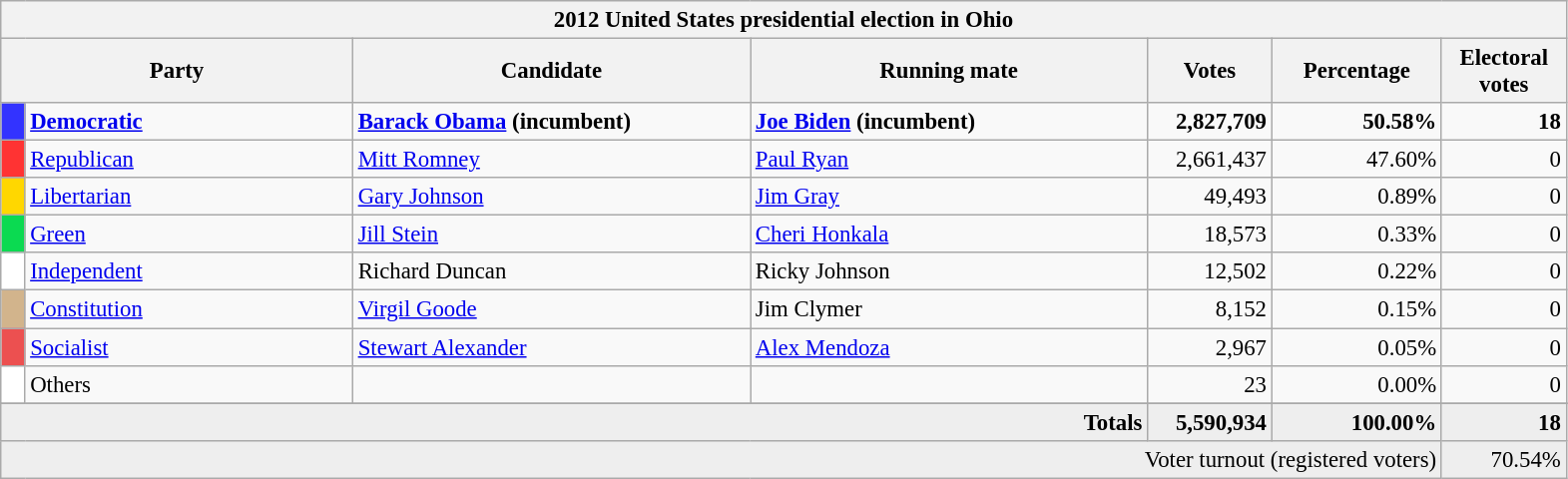<table class="wikitable" style="font-size: 95%;">
<tr>
<th colspan="7">2012 United States presidential election in Ohio</th>
</tr>
<tr>
<th colspan="2" style="width: 15em">Party</th>
<th style="width: 17em">Candidate</th>
<th style="width: 17em">Running mate</th>
<th style="width: 5em">Votes</th>
<th style="width: 7em">Percentage</th>
<th style="width: 5em">Electoral votes</th>
</tr>
<tr>
<th style="background-color:#3333FF; width: 3px"></th>
<td style="width: 130px"><strong><a href='#'>Democratic</a></strong></td>
<td><strong><a href='#'>Barack Obama</a></strong> <strong>(incumbent)</strong></td>
<td><strong><a href='#'>Joe Biden</a></strong> <strong>(incumbent)</strong></td>
<td align="right"><strong>2,827,709</strong></td>
<td align="right"><strong>50.58%</strong></td>
<td align="right"><strong>18</strong></td>
</tr>
<tr>
<th style="background-color:#FF3333; width: 3px"></th>
<td style="width: 130px"><a href='#'>Republican</a></td>
<td><a href='#'>Mitt Romney</a></td>
<td><a href='#'>Paul Ryan</a></td>
<td align="right">2,661,437</td>
<td align="right">47.60%</td>
<td align="right">0</td>
</tr>
<tr>
<th style="background-color:#FFD700; width: 3px"></th>
<td style="width: 130px"><a href='#'>Libertarian</a></td>
<td><a href='#'>Gary Johnson</a></td>
<td><a href='#'>Jim Gray</a></td>
<td align="right">49,493</td>
<td align="right">0.89%</td>
<td align="right">0</td>
</tr>
<tr>
<th style="background-color:#0BDA51; width: 3px"></th>
<td style="width: 130px"><a href='#'>Green</a></td>
<td><a href='#'>Jill Stein</a></td>
<td><a href='#'>Cheri Honkala</a></td>
<td align="right">18,573</td>
<td align="right">0.33%</td>
<td align="right">0</td>
</tr>
<tr>
<th style="background-color:#ffffff; width: 3px"></th>
<td style="width: 130px"><a href='#'>Independent</a></td>
<td>Richard Duncan</td>
<td>Ricky Johnson</td>
<td align="right">12,502</td>
<td align="right">0.22%</td>
<td align="right">0</td>
</tr>
<tr>
<th style="background-color:#D2B48C; width: 3px"></th>
<td style="width: 130px"><a href='#'>Constitution</a></td>
<td><a href='#'>Virgil Goode</a></td>
<td>Jim Clymer</td>
<td align="right">8,152</td>
<td align="right">0.15%</td>
<td align="right">0</td>
</tr>
<tr>
<th style="background-color:#EC5050; width: 3px"></th>
<td style="width: 130px"><a href='#'>Socialist</a></td>
<td><a href='#'>Stewart Alexander</a></td>
<td><a href='#'>Alex Mendoza</a></td>
<td align="right">2,967</td>
<td align="right">0.05%</td>
<td align="right">0</td>
</tr>
<tr>
<th style="background-color:#FFFFFF; width: 3px"></th>
<td style="width: 130px">Others</td>
<td></td>
<td></td>
<td align="right">23</td>
<td align="right">0.00%</td>
<td align="right">0</td>
</tr>
<tr>
</tr>
<tr bgcolor="#EEEEEE">
<td colspan="4" align="right"><strong>Totals</strong></td>
<td align="right"><strong>5,590,934</strong></td>
<td align="right"><strong>100.00%</strong></td>
<td align="right"><strong>18</strong></td>
</tr>
<tr bgcolor="#EEEEEE">
<td colspan="6" align="right">Voter turnout (registered voters)</td>
<td colspan="1" align="right">70.54%</td>
</tr>
</table>
